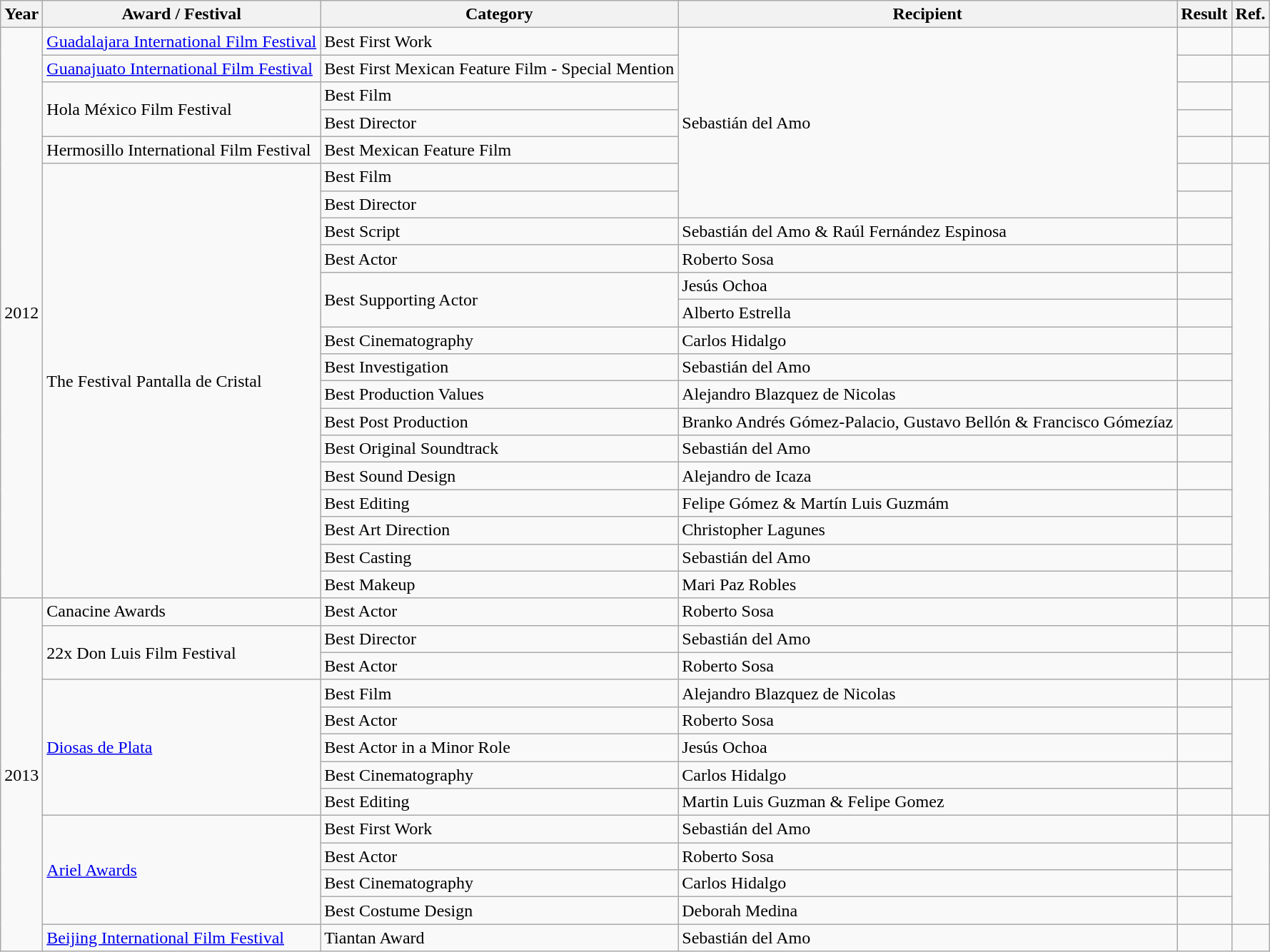<table class="wikitable">
<tr>
<th>Year</th>
<th>Award / Festival</th>
<th>Category</th>
<th>Recipient</th>
<th>Result</th>
<th>Ref.</th>
</tr>
<tr>
<td rowspan="21">2012</td>
<td><a href='#'>Guadalajara International Film Festival</a></td>
<td>Best First Work</td>
<td rowspan="7">Sebastián del Amo</td>
<td></td>
<td></td>
</tr>
<tr>
<td><a href='#'>Guanajuato International Film Festival</a></td>
<td>Best First Mexican Feature Film - Special Mention</td>
<td></td>
<td></td>
</tr>
<tr>
<td rowspan="2">Hola México Film Festival</td>
<td>Best Film</td>
<td></td>
<td rowspan="2"></td>
</tr>
<tr>
<td>Best Director</td>
<td></td>
</tr>
<tr>
<td>Hermosillo International Film Festival</td>
<td>Best Mexican Feature Film</td>
<td></td>
<td></td>
</tr>
<tr>
<td rowspan="16">The Festival Pantalla de Cristal</td>
<td>Best Film</td>
<td></td>
<td rowspan="16"></td>
</tr>
<tr>
<td>Best Director</td>
<td></td>
</tr>
<tr>
<td>Best Script</td>
<td>Sebastián del Amo & Raúl Fernández Espinosa</td>
<td></td>
</tr>
<tr>
<td>Best Actor</td>
<td>Roberto Sosa</td>
<td></td>
</tr>
<tr>
<td rowspan="2">Best Supporting Actor</td>
<td>Jesús Ochoa</td>
<td></td>
</tr>
<tr>
<td>Alberto Estrella</td>
<td></td>
</tr>
<tr>
<td>Best Cinematography</td>
<td>Carlos Hidalgo</td>
<td></td>
</tr>
<tr>
<td>Best Investigation</td>
<td>Sebastián del Amo</td>
<td></td>
</tr>
<tr>
<td>Best Production Values</td>
<td>Alejandro Blazquez de Nicolas</td>
<td></td>
</tr>
<tr>
<td>Best Post Production</td>
<td>Branko Andrés Gómez-Palacio, Gustavo Bellón & Francisco Gómezíaz</td>
<td></td>
</tr>
<tr>
<td>Best Original Soundtrack</td>
<td>Sebastián del Amo</td>
<td></td>
</tr>
<tr>
<td>Best Sound Design</td>
<td>Alejandro de Icaza</td>
<td></td>
</tr>
<tr>
<td>Best Editing</td>
<td>Felipe Gómez & Martín Luis Guzmám</td>
<td></td>
</tr>
<tr>
<td>Best Art Direction</td>
<td>Christopher Lagunes</td>
<td></td>
</tr>
<tr>
<td>Best Casting</td>
<td>Sebastián del Amo</td>
<td></td>
</tr>
<tr>
<td>Best Makeup</td>
<td>Mari Paz Robles</td>
<td></td>
</tr>
<tr>
<td rowspan="13">2013</td>
<td>Canacine Awards</td>
<td>Best Actor</td>
<td>Roberto Sosa</td>
<td></td>
<td></td>
</tr>
<tr>
<td rowspan="2">22x Don Luis Film Festival</td>
<td>Best Director</td>
<td>Sebastián del Amo</td>
<td></td>
<td rowspan="2"></td>
</tr>
<tr>
<td>Best Actor</td>
<td>Roberto Sosa</td>
<td></td>
</tr>
<tr>
<td rowspan="5"><a href='#'>Diosas de Plata</a></td>
<td>Best Film</td>
<td>Alejandro Blazquez de Nicolas</td>
<td></td>
<td rowspan="5"></td>
</tr>
<tr>
<td>Best Actor</td>
<td>Roberto Sosa</td>
<td></td>
</tr>
<tr>
<td>Best Actor in a Minor Role</td>
<td>Jesús Ochoa</td>
<td></td>
</tr>
<tr>
<td>Best Cinematography</td>
<td>Carlos Hidalgo</td>
<td></td>
</tr>
<tr>
<td>Best Editing</td>
<td>Martin Luis Guzman & Felipe Gomez</td>
<td></td>
</tr>
<tr>
<td rowspan="4"><a href='#'>Ariel Awards</a></td>
<td>Best First Work</td>
<td>Sebastián del Amo</td>
<td></td>
<td rowspan="4"></td>
</tr>
<tr>
<td>Best Actor</td>
<td>Roberto Sosa</td>
<td></td>
</tr>
<tr>
<td>Best Cinematography</td>
<td>Carlos Hidalgo</td>
<td></td>
</tr>
<tr>
<td>Best Costume Design</td>
<td>Deborah Medina</td>
<td></td>
</tr>
<tr>
<td><a href='#'>Beijing International Film Festival</a></td>
<td>Tiantan Award</td>
<td>Sebastián del Amo</td>
<td></td>
<td></td>
</tr>
</table>
